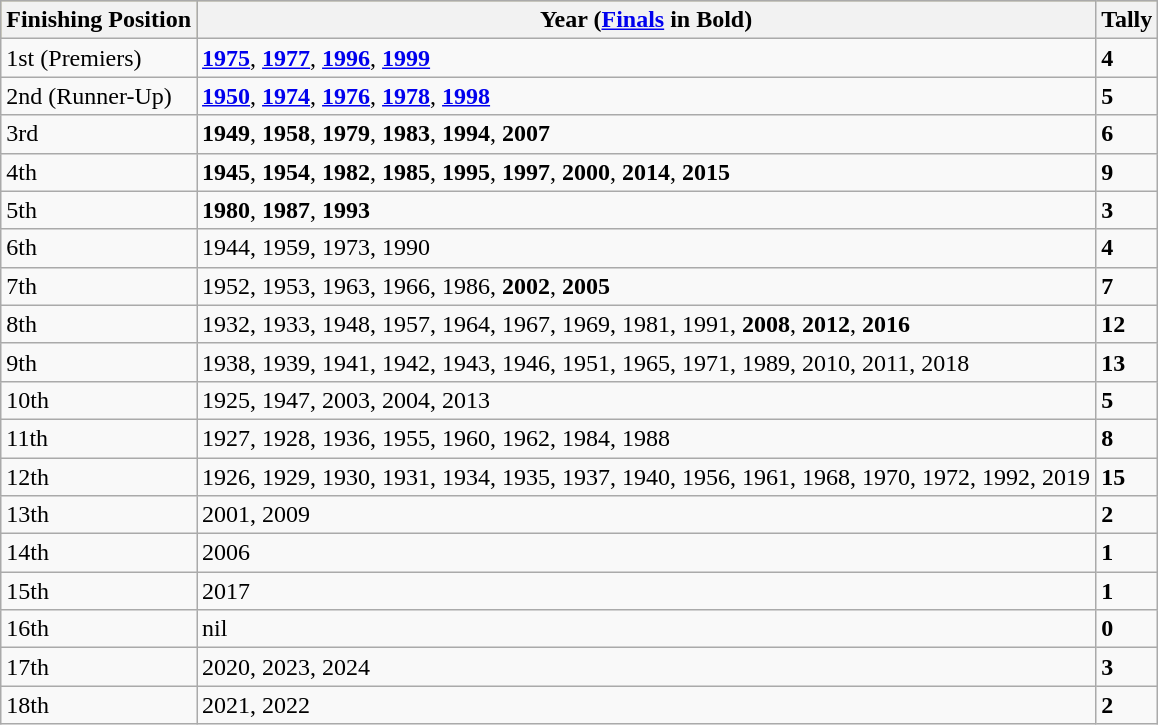<table class="wikitable">
<tr style="background:#BDB76B;">
<th>Finishing Position</th>
<th>Year (<a href='#'>Finals</a> in Bold)</th>
<th>Tally</th>
</tr>
<tr>
<td>1st (Premiers)</td>
<td><strong><a href='#'>1975</a></strong>, <strong><a href='#'>1977</a></strong>, <strong><a href='#'>1996</a></strong>, <strong><a href='#'>1999</a></strong></td>
<td><strong>4</strong></td>
</tr>
<tr>
<td>2nd (Runner-Up)</td>
<td><strong><a href='#'>1950</a></strong>, <strong><a href='#'>1974</a></strong>, <strong><a href='#'>1976</a></strong>, <strong><a href='#'>1978</a></strong>, <strong><a href='#'>1998</a></strong></td>
<td><strong>5</strong></td>
</tr>
<tr>
<td>3rd</td>
<td><strong>1949</strong>, <strong>1958</strong>, <strong>1979</strong>, <strong>1983</strong>, <strong>1994</strong>, <strong>2007</strong></td>
<td><strong>6</strong></td>
</tr>
<tr>
<td>4th</td>
<td><strong>1945</strong>, <strong>1954</strong>, <strong>1982</strong>, <strong>1985</strong>, <strong>1995</strong>, <strong>1997</strong>, <strong>2000</strong>, <strong>2014</strong>, <strong>2015</strong></td>
<td><strong>9</strong></td>
</tr>
<tr>
<td>5th</td>
<td><strong>1980</strong>, <strong>1987</strong>, <strong>1993</strong></td>
<td><strong>3</strong></td>
</tr>
<tr>
<td>6th</td>
<td>1944, 1959, 1973, 1990</td>
<td><strong>4</strong></td>
</tr>
<tr>
<td>7th</td>
<td>1952, 1953, 1963, 1966, 1986, <strong>2002</strong>, <strong>2005</strong></td>
<td><strong>7</strong></td>
</tr>
<tr>
<td>8th</td>
<td>1932, 1933, 1948, 1957, 1964, 1967, 1969, 1981, 1991, <strong>2008</strong>, <strong>2012</strong>, <strong>2016</strong></td>
<td><strong>12</strong></td>
</tr>
<tr>
<td>9th</td>
<td>1938, 1939, 1941, 1942, 1943, 1946, 1951, 1965, 1971, 1989, 2010, 2011, 2018</td>
<td><strong>13</strong></td>
</tr>
<tr>
<td>10th</td>
<td>1925, 1947, 2003, 2004, 2013</td>
<td><strong>5</strong></td>
</tr>
<tr>
<td>11th</td>
<td>1927, 1928, 1936, 1955, 1960, 1962, 1984, 1988</td>
<td><strong>8</strong></td>
</tr>
<tr>
<td>12th</td>
<td>1926, 1929, 1930, 1931, 1934, 1935, 1937, 1940, 1956, 1961, 1968, 1970, 1972, 1992, 2019</td>
<td><strong>15</strong></td>
</tr>
<tr>
<td>13th</td>
<td>2001, 2009</td>
<td><strong>2</strong></td>
</tr>
<tr>
<td>14th</td>
<td>2006</td>
<td><strong>1</strong></td>
</tr>
<tr>
<td>15th</td>
<td>2017</td>
<td><strong>1</strong></td>
</tr>
<tr>
<td>16th</td>
<td>nil</td>
<td><strong>0</strong></td>
</tr>
<tr>
<td>17th</td>
<td>2020, 2023, 2024</td>
<td><strong>3</strong></td>
</tr>
<tr>
<td>18th</td>
<td>2021, 2022</td>
<td><strong>2</strong></td>
</tr>
</table>
